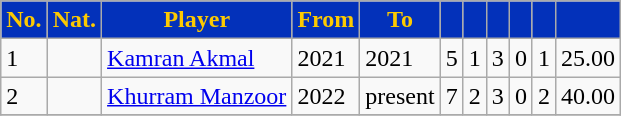<table class="wikitable sortable" style="font-size:100%">
<tr>
<th style="background:#0331BA; color:#FDCA01;">No.</th>
<th style="background:#0331BA; color:#FDCA01;">Nat.</th>
<th style="background:#0331BA; color:#FDCA01;">Player</th>
<th style="background:#0331BA; color:#FDCA01;">From</th>
<th style="background:#0331BA; color:#FDCA01;">To</th>
<th style="background:#0331BA; color:#FDCA01;"></th>
<th style="background:#0331BA; color:#FDCA01;"></th>
<th style="background:#0331BA; color:#FDCA01;"></th>
<th style="background:#0331BA; color:#FDCA01;"></th>
<th style="background:#0331BA; color:#FDCA01;"></th>
<th style="background:#0331BA; color:#FDCA01;"></th>
</tr>
<tr>
<td>1</td>
<td></td>
<td><a href='#'>Kamran Akmal</a></td>
<td>2021</td>
<td>2021</td>
<td>5</td>
<td>1</td>
<td>3</td>
<td>0</td>
<td>1</td>
<td>25.00</td>
</tr>
<tr>
<td>2</td>
<td></td>
<td><a href='#'>Khurram Manzoor</a></td>
<td>2022</td>
<td>present</td>
<td>7</td>
<td>2</td>
<td>3</td>
<td>0</td>
<td>2</td>
<td>40.00</td>
</tr>
<tr>
</tr>
</table>
